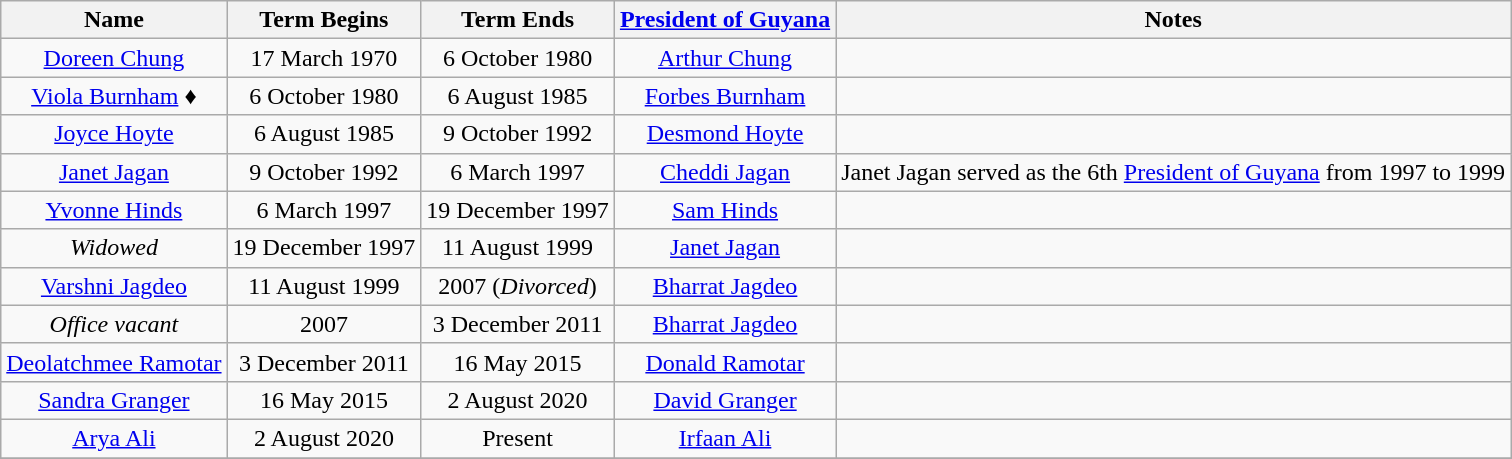<table class="wikitable" style="text-align:center">
<tr>
<th>Name</th>
<th>Term Begins</th>
<th>Term Ends</th>
<th><a href='#'>President of Guyana</a></th>
<th>Notes</th>
</tr>
<tr>
<td><a href='#'>Doreen Chung</a></td>
<td>17 March 1970</td>
<td>6 October 1980</td>
<td><a href='#'>Arthur Chung</a></td>
<td></td>
</tr>
<tr>
<td><a href='#'>Viola Burnham</a> ♦</td>
<td>6 October 1980</td>
<td>6 August 1985</td>
<td><a href='#'>Forbes Burnham</a></td>
<td></td>
</tr>
<tr>
<td><a href='#'>Joyce Hoyte</a></td>
<td>6 August 1985</td>
<td>9 October 1992</td>
<td><a href='#'>Desmond Hoyte</a></td>
<td></td>
</tr>
<tr>
<td><a href='#'>Janet Jagan</a></td>
<td>9 October 1992</td>
<td>6 March 1997</td>
<td><a href='#'>Cheddi Jagan</a></td>
<td>Janet Jagan served as the 6th <a href='#'>President of Guyana</a> from 1997 to 1999</td>
</tr>
<tr>
<td><a href='#'>Yvonne Hinds</a></td>
<td>6 March 1997</td>
<td>19 December 1997</td>
<td><a href='#'>Sam Hinds</a></td>
<td></td>
</tr>
<tr>
<td><em>Widowed</em></td>
<td>19 December 1997</td>
<td>11 August 1999</td>
<td><a href='#'>Janet Jagan</a></td>
<td></td>
</tr>
<tr>
<td><a href='#'>Varshni Jagdeo</a></td>
<td>11 August 1999</td>
<td>2007 (<em>Divorced</em>)</td>
<td><a href='#'>Bharrat Jagdeo</a></td>
<td></td>
</tr>
<tr>
<td><em>Office vacant</em></td>
<td>2007</td>
<td>3 December 2011</td>
<td><a href='#'>Bharrat Jagdeo</a></td>
<td></td>
</tr>
<tr>
<td><a href='#'>Deolatchmee Ramotar</a></td>
<td>3 December 2011</td>
<td>16 May 2015</td>
<td><a href='#'>Donald Ramotar</a></td>
<td></td>
</tr>
<tr>
<td><a href='#'>Sandra Granger</a></td>
<td>16 May 2015</td>
<td>2 August 2020</td>
<td><a href='#'>David Granger</a></td>
<td></td>
</tr>
<tr>
<td><a href='#'>Arya Ali</a></td>
<td>2 August 2020</td>
<td>Present</td>
<td><a href='#'>Irfaan Ali</a></td>
<td></td>
</tr>
<tr>
</tr>
</table>
